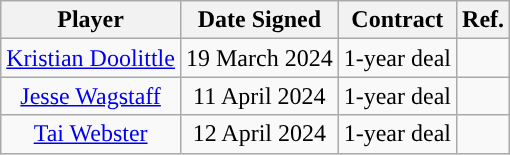<table class="wikitable sortable sortable" style="text-align: center">
<tr>
<th>Player</th>
<th>Date Signed</th>
<th>Contract</th>
<th>Ref.</th>
</tr>
<tr>
<td><a href='#'>Kristian Doolittle</a></td>
<td>19 March 2024</td>
<td>1-year deal</td>
<td></td>
</tr>
<tr>
<td><a href='#'>Jesse Wagstaff</a></td>
<td>11 April 2024</td>
<td>1-year deal</td>
<td></td>
</tr>
<tr>
<td><a href='#'>Tai Webster</a></td>
<td>12 April 2024</td>
<td>1-year deal</td>
<td></td>
</tr>
</table>
